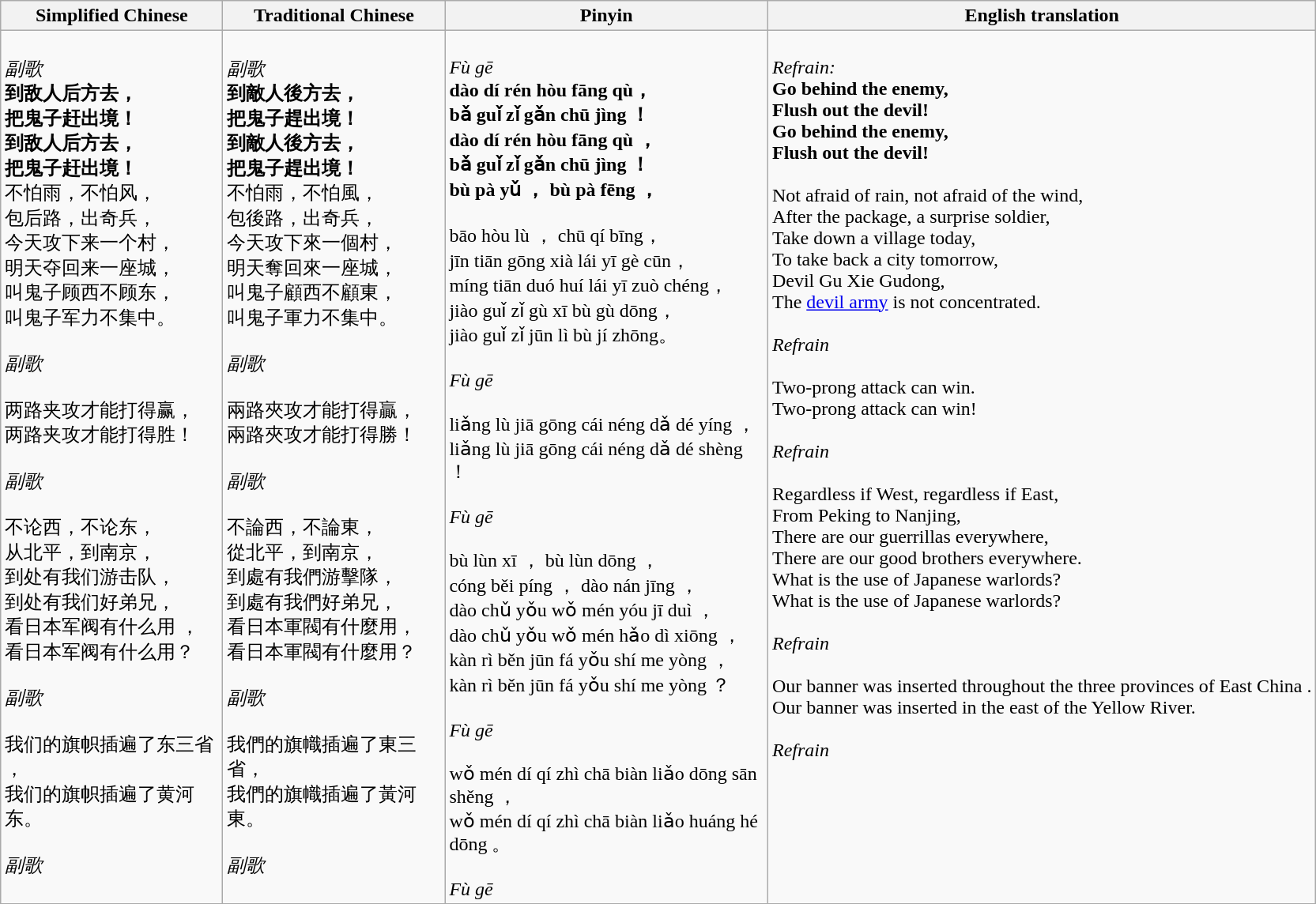<table class="wikitable">
<tr>
<th width="180">Simplified Chinese</th>
<th width="180">Traditional Chinese</th>
<th width="265">Pinyin</th>
<th>English translation</th>
</tr>
<tr valign="top">
<td><br><em>副歌</em><br>
<strong>到敌人后方去，</strong><br>
<strong>把鬼子赶出境！</strong><br>
<strong>到敌人后方去，</strong><br>
<strong>把鬼子赶出境！</strong><br>
不怕雨，不怕风，<br>
包后路，出奇兵，<br>
今天攻下来一个村，<br>
明天夺回来一座城，<br>
叫鬼子顾西不顾东，<br>
叫鬼子军力不集中。<br><br><em>副歌</em><br><br>两路夹攻才能打得赢，<br>
两路夹攻才能打得胜！<br><br><em>副歌</em><br><br>不论西，不论东，<br>
从北平，到南京，<br>
到处有我们游击队，<br>
到处有我们好弟兄，<br>
看日本军阀有什么用 ，<br>
看日本军阀有什么用？<br><br><em>副歌</em><br><br>我们的旗帜插遍了东三省 ，<br>
我们的旗帜插遍了黄河东。<br><br><em>副歌</em><br></td>
<td><br><em>副歌</em><br>
<strong>到敵人後方去，</strong><br>
<strong>把鬼子趕出境！</strong><br>
<strong>到敵人後方去，</strong><br>
<strong>把鬼子趕出境！</strong><br>
不怕雨，不怕風，<br>
包後路，出奇兵，<br>
今天攻下來一個村，<br>
明天奪回來一座城，<br>
叫鬼子顧西不顧東，<br>
叫鬼子軍力不集中。<br><br><em>副歌</em><br><br>兩路夾攻才能打得贏，<br>
兩路夾攻才能打得勝！<br><br><em>副歌</em><br><br>不論西，不論東，<br>
從北平，到南京，<br>
到處有我們游擊隊，<br>
到處有我們好弟兄，<br>
看日本軍閥有什麼用，<br>
看日本軍閥有什麼用？<br><br><em>副歌</em><br><br>我們的旗幟插遍了東三省，<br>
我們的旗幟插遍了黃河東。<br><br><em>副歌</em><br></td>
<td><br><em>Fù gē</em><br>
<strong>dào dí rén hòu fāng qù，</strong><br>
<strong>bǎ guǐ zǐ gǎn chū jìng ！</strong><br>
<strong>dào dí rén hòu fāng qù ，</strong> <br>
<strong>bǎ guǐ zǐ gǎn chū jìng ！</strong> <br>
<strong>bù pà yǔ ， bù pà fēng ，</strong> <br><br>bāo hòu lù ， chū qí bīng， <br>
jīn tiān gōng xià lái yī gè cūn， <br>
míng tiān duó huí lái yī zuò chéng， <br>
jiào guǐ zǐ gù xī bù gù dōng， <br>
jiào guǐ zǐ jūn lì bù jí zhōng。 <br><br><em>Fù gē</em><br><br>liǎng lù jiā gōng cái néng dǎ dé yíng ， <br>
liǎng lù jiā gōng cái néng dǎ dé shèng ！ <br><br><em>Fù gē</em><br><br>bù lùn xī ， bù lùn dōng ， <br>
cóng běi píng ， dào nán jīng ， <br>
dào chǔ yǒu wǒ mén yóu jī duì ， <br>
dào chǔ yǒu wǒ mén hǎo dì xiōng ， <br>
kàn rì běn jūn fá yǒu shí me yòng   ， <br>
kàn rì běn jūn fá yǒu shí me yòng ？<br><br><em>Fù gē</em><br><br>wǒ mén dí qí zhì chā biàn liǎo dōng sān shěng   ， <br>
wǒ mén dí qí zhì chā biàn liǎo huáng hé dōng 。 <br><br><em>Fù gē</em></td>
<td><br><em>Refrain:</em><br>
<strong>Go behind the enemy,</strong><br>
<strong>Flush out the devil!</strong><br>
<strong>Go behind the enemy,</strong><br>
<strong>Flush out the devil!</strong><br><br>Not afraid of rain, not afraid of the wind,<br>
After the package, a surprise soldier,<br>
Take down a village today,<br>
To take back a city tomorrow,<br>
Devil Gu Xie Gudong,<br>
The <a href='#'>devil army</a> is not concentrated.<br><br><em>Refrain</em><br><br>Two-prong attack can win.<br>
Two-prong attack can win!<br><br><em>Refrain</em><br><br>Regardless if West, regardless if East,<br>
From Peking to Nanjing,<br>
There are our guerrillas everywhere,<br>
There are our good brothers everywhere.<br>
What is the use of Japanese warlords?<br>
What is the use of Japanese warlords?<br><br><em>Refrain</em><br><br>Our banner was inserted throughout the three provinces of East China .<br>
Our banner was inserted in the east of the Yellow River.<br><br><em>Refrain</em><br></td>
</tr>
</table>
